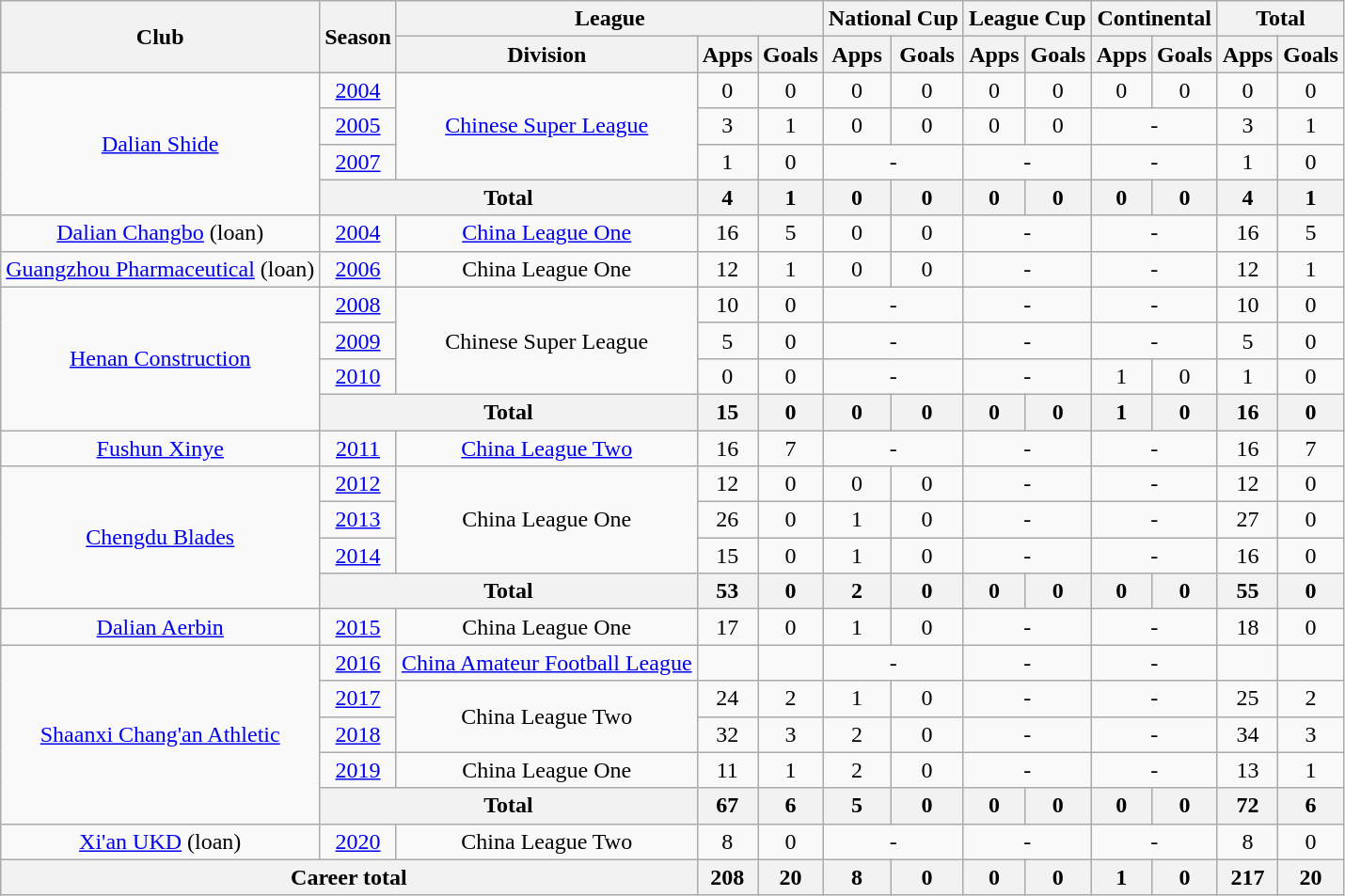<table class="wikitable" style="text-align: center">
<tr>
<th rowspan="2">Club</th>
<th rowspan="2">Season</th>
<th colspan="3">League</th>
<th colspan="2">National Cup</th>
<th colspan="2">League Cup</th>
<th colspan="2">Continental</th>
<th colspan="2">Total</th>
</tr>
<tr>
<th>Division</th>
<th>Apps</th>
<th>Goals</th>
<th>Apps</th>
<th>Goals</th>
<th>Apps</th>
<th>Goals</th>
<th>Apps</th>
<th>Goals</th>
<th>Apps</th>
<th>Goals</th>
</tr>
<tr>
<td rowspan=4><a href='#'>Dalian Shide</a></td>
<td><a href='#'>2004</a></td>
<td rowspan=3><a href='#'>Chinese Super League</a></td>
<td>0</td>
<td>0</td>
<td>0</td>
<td>0</td>
<td>0</td>
<td>0</td>
<td>0</td>
<td>0</td>
<td>0</td>
<td>0</td>
</tr>
<tr>
<td><a href='#'>2005</a></td>
<td>3</td>
<td>1</td>
<td>0</td>
<td>0</td>
<td>0</td>
<td>0</td>
<td colspan="2">-</td>
<td>3</td>
<td>1</td>
</tr>
<tr>
<td><a href='#'>2007</a></td>
<td>1</td>
<td>0</td>
<td colspan="2">-</td>
<td colspan="2">-</td>
<td colspan="2">-</td>
<td>1</td>
<td>0</td>
</tr>
<tr>
<th colspan="2"><strong>Total</strong></th>
<th>4</th>
<th>1</th>
<th>0</th>
<th>0</th>
<th>0</th>
<th>0</th>
<th>0</th>
<th>0</th>
<th>4</th>
<th>1</th>
</tr>
<tr>
<td><a href='#'>Dalian Changbo</a> (loan)</td>
<td><a href='#'>2004</a></td>
<td><a href='#'>China League One</a></td>
<td>16</td>
<td>5</td>
<td>0</td>
<td>0</td>
<td colspan="2">-</td>
<td colspan="2">-</td>
<td>16</td>
<td>5</td>
</tr>
<tr>
<td><a href='#'>Guangzhou Pharmaceutical</a> (loan)</td>
<td><a href='#'>2006</a></td>
<td>China League One</td>
<td>12</td>
<td>1</td>
<td>0</td>
<td>0</td>
<td colspan="2">-</td>
<td colspan="2">-</td>
<td>12</td>
<td>1</td>
</tr>
<tr>
<td rowspan=4><a href='#'>Henan Construction</a></td>
<td><a href='#'>2008</a></td>
<td rowspan=3>Chinese Super League</td>
<td>10</td>
<td>0</td>
<td colspan="2">-</td>
<td colspan="2">-</td>
<td colspan="2">-</td>
<td>10</td>
<td>0</td>
</tr>
<tr>
<td><a href='#'>2009</a></td>
<td>5</td>
<td>0</td>
<td colspan="2">-</td>
<td colspan="2">-</td>
<td colspan="2">-</td>
<td>5</td>
<td>0</td>
</tr>
<tr>
<td><a href='#'>2010</a></td>
<td>0</td>
<td>0</td>
<td colspan="2">-</td>
<td colspan="2">-</td>
<td>1</td>
<td>0</td>
<td>1</td>
<td>0</td>
</tr>
<tr>
<th colspan="2"><strong>Total</strong></th>
<th>15</th>
<th>0</th>
<th>0</th>
<th>0</th>
<th>0</th>
<th>0</th>
<th>1</th>
<th>0</th>
<th>16</th>
<th>0</th>
</tr>
<tr>
<td><a href='#'>Fushun Xinye</a></td>
<td><a href='#'>2011</a></td>
<td><a href='#'>China League Two</a></td>
<td>16</td>
<td>7</td>
<td colspan="2">-</td>
<td colspan="2">-</td>
<td colspan="2">-</td>
<td>16</td>
<td>7</td>
</tr>
<tr>
<td rowspan=4><a href='#'>Chengdu Blades</a></td>
<td><a href='#'>2012</a></td>
<td rowspan=3>China League One</td>
<td>12</td>
<td>0</td>
<td>0</td>
<td>0</td>
<td colspan="2">-</td>
<td colspan="2">-</td>
<td>12</td>
<td>0</td>
</tr>
<tr>
<td><a href='#'>2013</a></td>
<td>26</td>
<td>0</td>
<td>1</td>
<td>0</td>
<td colspan="2">-</td>
<td colspan="2">-</td>
<td>27</td>
<td>0</td>
</tr>
<tr>
<td><a href='#'>2014</a></td>
<td>15</td>
<td>0</td>
<td>1</td>
<td>0</td>
<td colspan="2">-</td>
<td colspan="2">-</td>
<td>16</td>
<td>0</td>
</tr>
<tr>
<th colspan="2"><strong>Total</strong></th>
<th>53</th>
<th>0</th>
<th>2</th>
<th>0</th>
<th>0</th>
<th>0</th>
<th>0</th>
<th>0</th>
<th>55</th>
<th>0</th>
</tr>
<tr>
<td><a href='#'>Dalian Aerbin</a></td>
<td><a href='#'>2015</a></td>
<td>China League One</td>
<td>17</td>
<td>0</td>
<td>1</td>
<td>0</td>
<td colspan="2">-</td>
<td colspan="2">-</td>
<td>18</td>
<td>0</td>
</tr>
<tr>
<td rowspan=5><a href='#'>Shaanxi Chang'an Athletic</a></td>
<td><a href='#'>2016</a></td>
<td><a href='#'>China Amateur Football League</a></td>
<td></td>
<td></td>
<td colspan="2">-</td>
<td colspan="2">-</td>
<td colspan="2">-</td>
<td></td>
<td></td>
</tr>
<tr>
<td><a href='#'>2017</a></td>
<td rowspan=2>China League Two</td>
<td>24</td>
<td>2</td>
<td>1</td>
<td>0</td>
<td colspan="2">-</td>
<td colspan="2">-</td>
<td>25</td>
<td>2</td>
</tr>
<tr>
<td><a href='#'>2018</a></td>
<td>32</td>
<td>3</td>
<td>2</td>
<td>0</td>
<td colspan="2">-</td>
<td colspan="2">-</td>
<td>34</td>
<td>3</td>
</tr>
<tr>
<td><a href='#'>2019</a></td>
<td>China League One</td>
<td>11</td>
<td>1</td>
<td>2</td>
<td>0</td>
<td colspan="2">-</td>
<td colspan="2">-</td>
<td>13</td>
<td>1</td>
</tr>
<tr>
<th colspan="2"><strong>Total</strong></th>
<th>67</th>
<th>6</th>
<th>5</th>
<th>0</th>
<th>0</th>
<th>0</th>
<th>0</th>
<th>0</th>
<th>72</th>
<th>6</th>
</tr>
<tr>
<td><a href='#'>Xi'an UKD</a> (loan)</td>
<td><a href='#'>2020</a></td>
<td>China League Two</td>
<td>8</td>
<td>0</td>
<td colspan="2">-</td>
<td colspan="2">-</td>
<td colspan="2">-</td>
<td>8</td>
<td>0</td>
</tr>
<tr>
<th colspan=3>Career total</th>
<th>208</th>
<th>20</th>
<th>8</th>
<th>0</th>
<th>0</th>
<th>0</th>
<th>1</th>
<th>0</th>
<th>217</th>
<th>20</th>
</tr>
</table>
